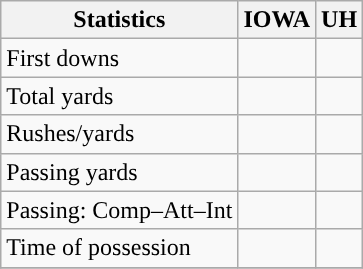<table class="wikitable" style="float: left;">
<tr>
<th>Statistics</th>
<th>IOWA</th>
<th>UH</th>
</tr>
<tr>
<td>First downs</td>
<td></td>
<td></td>
</tr>
<tr>
<td>Total yards</td>
<td></td>
<td></td>
</tr>
<tr>
<td>Rushes/yards</td>
<td></td>
<td></td>
</tr>
<tr>
<td>Passing yards</td>
<td></td>
<td></td>
</tr>
<tr>
<td>Passing: Comp–Att–Int</td>
<td></td>
<td></td>
</tr>
<tr>
<td>Time of possession</td>
<td></td>
<td></td>
</tr>
<tr>
</tr>
</table>
